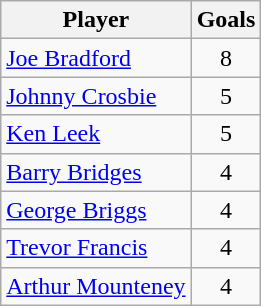<table class="wikitable" style="text-align:left;">
<tr>
<th>Player</th>
<th>Goals</th>
</tr>
<tr>
<td> <a href='#'>Joe Bradford</a></td>
<td align=center>8</td>
</tr>
<tr>
<td> <a href='#'>Johnny Crosbie</a></td>
<td align=center>5</td>
</tr>
<tr>
<td> <a href='#'>Ken Leek</a></td>
<td align=center>5</td>
</tr>
<tr>
<td> <a href='#'>Barry Bridges</a></td>
<td align=center>4</td>
</tr>
<tr>
<td> <a href='#'>George Briggs</a></td>
<td align=center>4</td>
</tr>
<tr>
<td> <a href='#'>Trevor Francis</a></td>
<td align=center>4</td>
</tr>
<tr>
<td> <a href='#'>Arthur Mounteney</a></td>
<td align=center>4</td>
</tr>
</table>
